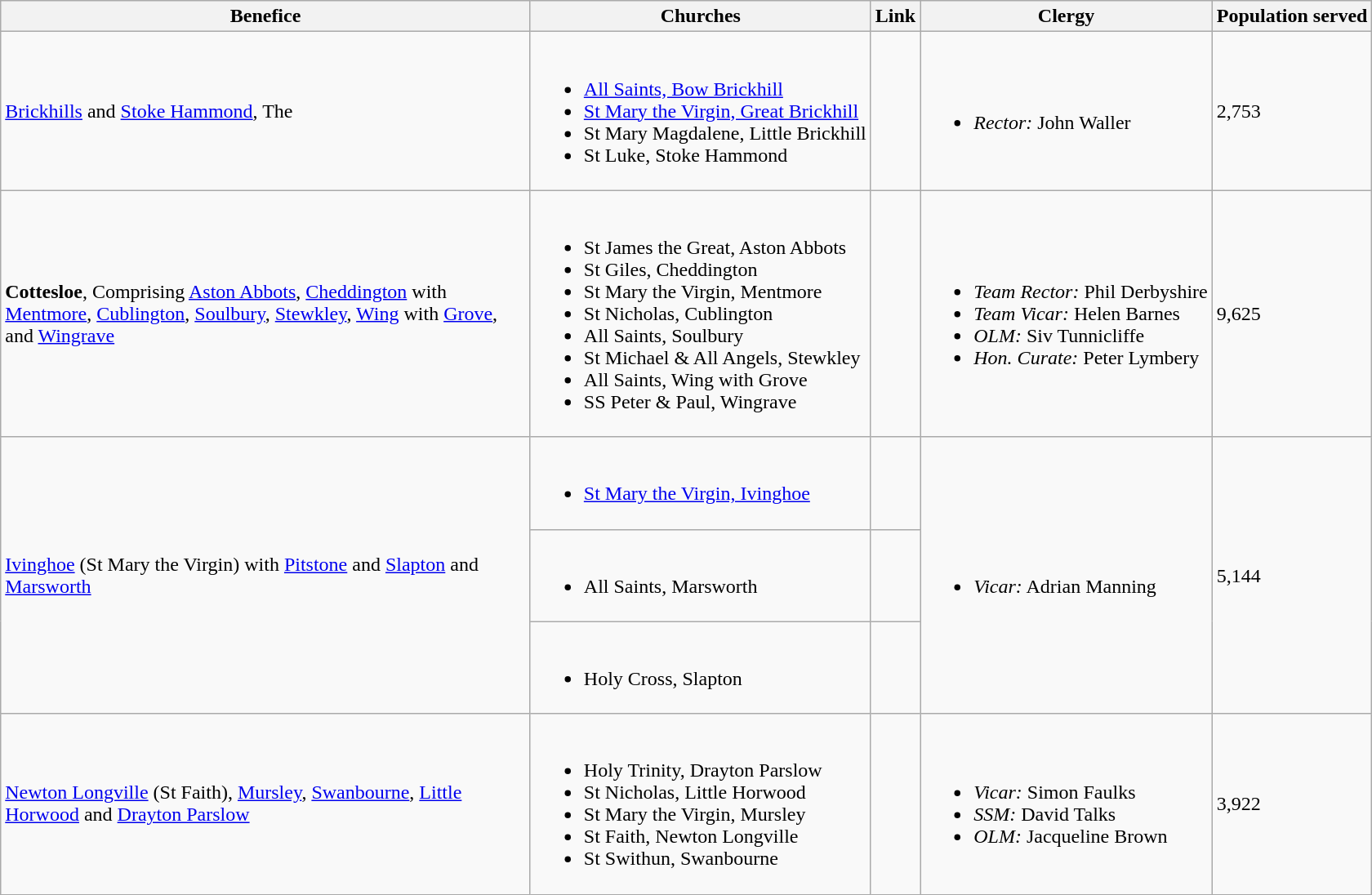<table class="wikitable">
<tr>
<th width="425">Benefice</th>
<th>Churches</th>
<th>Link</th>
<th>Clergy</th>
<th>Population served</th>
</tr>
<tr>
<td><a href='#'>Brickhills</a> and <a href='#'>Stoke Hammond</a>, The</td>
<td><br><ul><li><a href='#'>All Saints, Bow Brickhill</a></li><li><a href='#'>St Mary the Virgin, Great Brickhill</a></li><li>St Mary Magdalene, Little Brickhill</li><li>St Luke, Stoke Hammond</li></ul></td>
<td></td>
<td><br><ul><li><em>Rector:</em> John Waller</li></ul></td>
<td>2,753</td>
</tr>
<tr>
<td><strong>Cottesloe</strong>, Comprising <a href='#'>Aston Abbots</a>, <a href='#'>Cheddington</a> with <a href='#'>Mentmore</a>, <a href='#'>Cublington</a>, <a href='#'>Soulbury</a>, <a href='#'>Stewkley</a>, <a href='#'>Wing</a> with <a href='#'>Grove</a>, and <a href='#'>Wingrave</a></td>
<td><br><ul><li>St James the Great, Aston Abbots</li><li>St Giles, Cheddington</li><li>St Mary the Virgin, Mentmore</li><li>St Nicholas, Cublington</li><li>All Saints, Soulbury</li><li>St Michael & All Angels, Stewkley</li><li>All Saints, Wing with Grove</li><li>SS Peter & Paul, Wingrave</li></ul></td>
<td></td>
<td><br><ul><li><em>Team Rector:</em> Phil Derbyshire</li><li><em>Team Vicar:</em> Helen Barnes</li><li><em>OLM:</em> Siv Tunnicliffe</li><li><em>Hon. Curate:</em> Peter Lymbery</li></ul></td>
<td>9,625</td>
</tr>
<tr>
<td rowspan="3"><a href='#'>Ivinghoe</a> (St Mary the Virgin) with <a href='#'>Pitstone</a> and <a href='#'>Slapton</a> and <a href='#'>Marsworth</a></td>
<td><br><ul><li><a href='#'>St Mary the Virgin, Ivinghoe</a></li></ul></td>
<td></td>
<td rowspan="3"><br><ul><li><em>Vicar:</em> Adrian Manning</li></ul></td>
<td rowspan="3">5,144</td>
</tr>
<tr>
<td><br><ul><li>All Saints, Marsworth</li></ul></td>
<td></td>
</tr>
<tr>
<td><br><ul><li>Holy Cross, Slapton</li></ul></td>
<td></td>
</tr>
<tr>
<td><a href='#'>Newton Longville</a> (St Faith), <a href='#'>Mursley</a>, <a href='#'>Swanbourne</a>, <a href='#'>Little Horwood</a> and <a href='#'>Drayton Parslow</a></td>
<td><br><ul><li>Holy Trinity, Drayton Parslow</li><li>St Nicholas, Little Horwood</li><li>St Mary the Virgin, Mursley</li><li>St Faith, Newton Longville</li><li>St Swithun, Swanbourne</li></ul></td>
<td></td>
<td><br><ul><li><em>Vicar:</em> Simon Faulks</li><li><em>SSM:</em> David Talks</li><li><em>OLM:</em> Jacqueline Brown</li></ul></td>
<td>3,922</td>
</tr>
</table>
